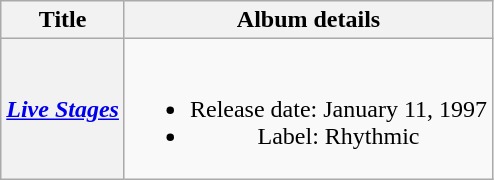<table class="wikitable plainrowheaders" style="text-align:center;">
<tr>
<th>Title</th>
<th>Album details</th>
</tr>
<tr>
<th scope="row"><em><a href='#'>Live Stages</a></em></th>
<td><br><ul><li>Release date: January 11, 1997</li><li>Label: Rhythmic</li></ul></td>
</tr>
</table>
